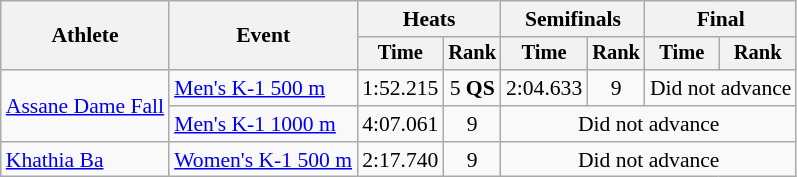<table class="wikitable" style="font-size:90%">
<tr>
<th rowspan=2>Athlete</th>
<th rowspan=2>Event</th>
<th colspan=2>Heats</th>
<th colspan=2>Semifinals</th>
<th colspan=2>Final</th>
</tr>
<tr style="font-size:95%">
<th>Time</th>
<th>Rank</th>
<th>Time</th>
<th>Rank</th>
<th>Time</th>
<th>Rank</th>
</tr>
<tr align=center>
<td align=left rowspan=2><a href='#'>Assane Dame Fall</a></td>
<td align=left><a href='#'>Men's K-1 500 m</a></td>
<td>1:52.215</td>
<td>5 <strong>QS</strong></td>
<td>2:04.633</td>
<td>9</td>
<td colspan=2>Did not advance</td>
</tr>
<tr align=center>
<td align=left><a href='#'>Men's K-1 1000 m</a></td>
<td>4:07.061</td>
<td>9</td>
<td colspan=4>Did not advance</td>
</tr>
<tr align=center>
<td align=left><a href='#'>Khathia Ba</a></td>
<td align=left><a href='#'>Women's K-1 500 m</a></td>
<td>2:17.740</td>
<td>9</td>
<td colspan=4>Did not advance</td>
</tr>
</table>
